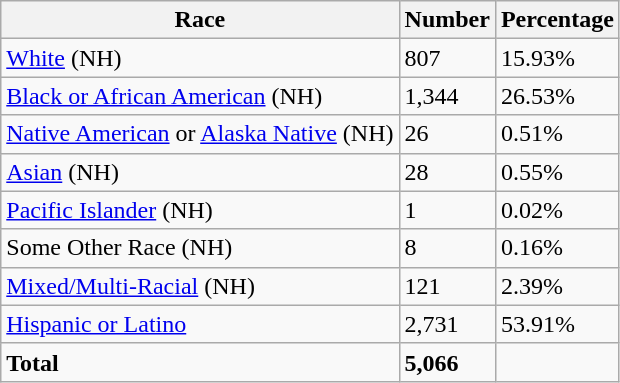<table class="wikitable">
<tr>
<th>Race</th>
<th>Number</th>
<th>Percentage</th>
</tr>
<tr>
<td><a href='#'>White</a> (NH)</td>
<td>807</td>
<td>15.93%</td>
</tr>
<tr>
<td><a href='#'>Black or African American</a> (NH)</td>
<td>1,344</td>
<td>26.53%</td>
</tr>
<tr>
<td><a href='#'>Native American</a> or <a href='#'>Alaska Native</a> (NH)</td>
<td>26</td>
<td>0.51%</td>
</tr>
<tr>
<td><a href='#'>Asian</a> (NH)</td>
<td>28</td>
<td>0.55%</td>
</tr>
<tr>
<td><a href='#'>Pacific Islander</a> (NH)</td>
<td>1</td>
<td>0.02%</td>
</tr>
<tr>
<td>Some Other Race (NH)</td>
<td>8</td>
<td>0.16%</td>
</tr>
<tr>
<td><a href='#'>Mixed/Multi-Racial</a> (NH)</td>
<td>121</td>
<td>2.39%</td>
</tr>
<tr>
<td><a href='#'>Hispanic or Latino</a></td>
<td>2,731</td>
<td>53.91%</td>
</tr>
<tr>
<td><strong>Total</strong></td>
<td><strong>5,066</strong></td>
<td></td>
</tr>
</table>
